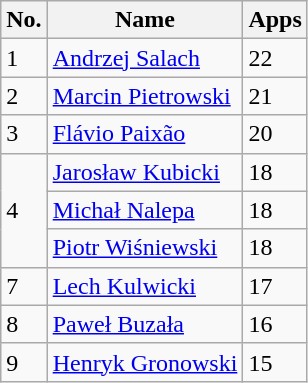<table class="wikitable" style="display: inline-table;">
<tr>
<th>No.</th>
<th>Name</th>
<th>Apps</th>
</tr>
<tr>
<td>1</td>
<td><a href='#'>Andrzej Salach</a></td>
<td>22</td>
</tr>
<tr>
<td>2</td>
<td><a href='#'>Marcin Pietrowski</a></td>
<td>21</td>
</tr>
<tr>
<td>3</td>
<td><a href='#'>Flávio Paixão</a></td>
<td>20</td>
</tr>
<tr>
<td rowspan=3>4</td>
<td><a href='#'>Jarosław Kubicki</a></td>
<td>18</td>
</tr>
<tr>
<td><a href='#'>Michał Nalepa</a></td>
<td>18</td>
</tr>
<tr>
<td><a href='#'>Piotr Wiśniewski</a></td>
<td>18</td>
</tr>
<tr>
<td>7</td>
<td><a href='#'>Lech Kulwicki</a></td>
<td>17</td>
</tr>
<tr>
<td>8</td>
<td><a href='#'>Paweł Buzała</a></td>
<td>16</td>
</tr>
<tr>
<td>9</td>
<td><a href='#'>Henryk Gronowski</a></td>
<td>15</td>
</tr>
</table>
